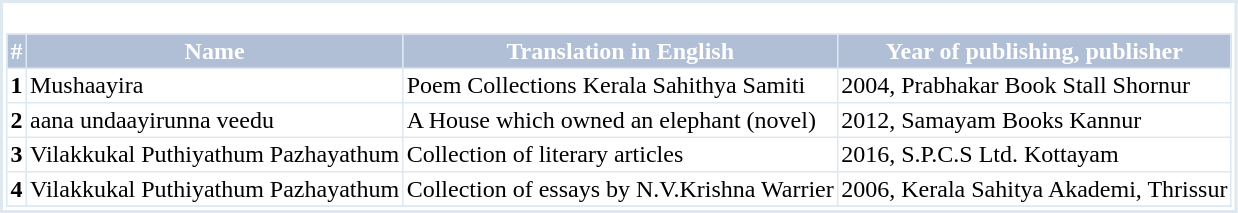<table cellpadding="2" cellspacing="0" border="1" style="border-collapse: collapse; border: 2px #DEE8F1 solid; font-weight: bold; font-family: verdana">
<tr>
<td><br><table cellpadding="2" cellspacing="0"  border="1" style="background-color:#FFFFFF; border-collapse: collapse; border: 1px #DEE8F1 solid; font-weight: normal; font-family: verdana">
<tr>
<th style="background-color:#B0BFD5; color:white">#</th>
<th style="background-color:#B0BFD5; color:white">Name</th>
<th style="background-color:#B0BFD5; color:white">Translation in English</th>
<th style="background-color:#B0BFD5; color:white">Year of publishing, publisher</th>
</tr>
<tr --->
<th align = "left">1</th>
<td align = "left">Mushaayira<br></td>
<td align = "left">Poem Collections Kerala Sahithya Samiti</td>
<td align = "left">2004, Prabhakar Book Stall Shornur</td>
</tr>
<tr>
<th align = "left">2</th>
<td align = "left">aana undaayirunna veedu<br></td>
<td align = "left">A House which owned an elephant (novel)</td>
<td align = "left">2012, Samayam Books Kannur</td>
</tr>
<tr>
<th align = "left">3</th>
<td align = "left">Vilakkukal Puthiyathum Pazhayathum<br></td>
<td align = "left">Collection of literary articles</td>
<td align = "left">2016, S.P.C.S Ltd. Kottayam</td>
</tr>
<tr>
<th align = "left">4</th>
<td align = "left">Vilakkukal Puthiyathum Pazhayathum<br></td>
<td align = "left">Collection of essays by N.V.Krishna Warrier</td>
<td align = "left">2006, Kerala Sahitya Akademi, Thrissur</td>
</tr>
<tr>
</tr>
</table>
</td>
</tr>
</table>
